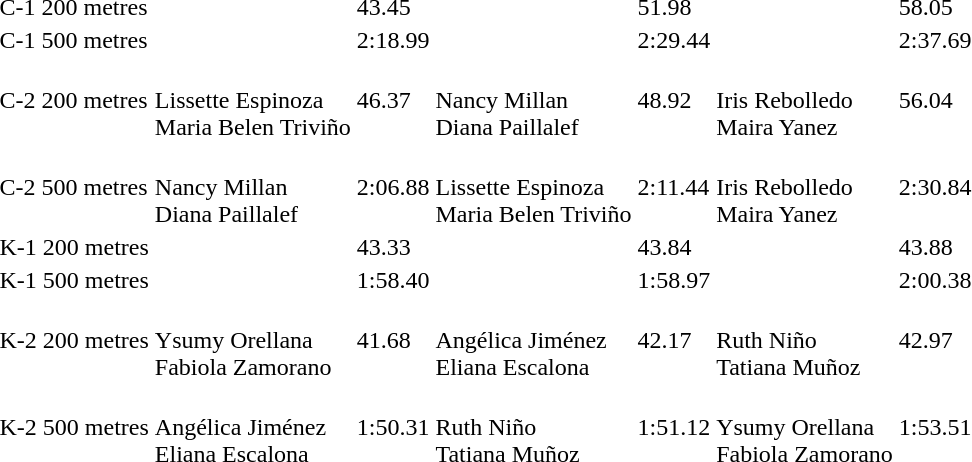<table>
<tr>
<td>C-1 200 metres</td>
<td></td>
<td>43.45</td>
<td></td>
<td>51.98</td>
<td></td>
<td>58.05</td>
</tr>
<tr>
<td>C-1 500 metres</td>
<td></td>
<td>2:18.99</td>
<td></td>
<td>2:29.44</td>
<td></td>
<td>2:37.69</td>
</tr>
<tr>
<td>C-2 200 metres</td>
<td><br>Lissette Espinoza<br>Maria Belen Triviño</td>
<td>46.37</td>
<td><br>Nancy Millan<br>Diana Paillalef</td>
<td>48.92</td>
<td><br>Iris Rebolledo<br>Maira Yanez</td>
<td>56.04</td>
</tr>
<tr>
<td>C-2 500 metres</td>
<td><br>Nancy Millan<br>Diana Paillalef</td>
<td>2:06.88</td>
<td><br>Lissette Espinoza<br>Maria Belen Triviño</td>
<td>2:11.44</td>
<td><br>Iris Rebolledo<br>Maira Yanez</td>
<td>2:30.84</td>
</tr>
<tr>
<td>K-1 200 metres</td>
<td></td>
<td>43.33</td>
<td></td>
<td>43.84</td>
<td></td>
<td>43.88</td>
</tr>
<tr>
<td>K-1 500 metres</td>
<td></td>
<td>1:58.40</td>
<td></td>
<td>1:58.97</td>
<td></td>
<td>2:00.38</td>
</tr>
<tr>
<td>K-2 200 metres</td>
<td><br>Ysumy Orellana<br>Fabiola Zamorano</td>
<td>41.68</td>
<td><br>Angélica Jiménez<br>Eliana Escalona</td>
<td>42.17</td>
<td><br>Ruth Niño<br>Tatiana Muñoz</td>
<td>42.97</td>
</tr>
<tr>
<td>K-2 500 metres</td>
<td><br>Angélica Jiménez<br>Eliana Escalona</td>
<td>1:50.31</td>
<td><br>Ruth Niño<br>Tatiana Muñoz</td>
<td>1:51.12</td>
<td><br>Ysumy Orellana<br>Fabiola Zamorano</td>
<td>1:53.51</td>
</tr>
</table>
